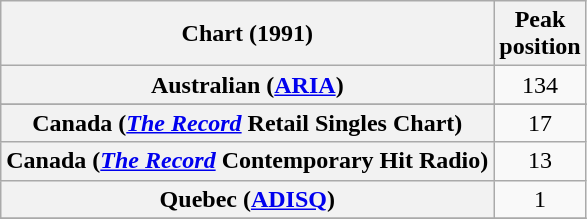<table class="wikitable sortable plainrowheaders" style="text-align:center">
<tr>
<th scope="col">Chart (1991)</th>
<th scope="col">Peak<br>position</th>
</tr>
<tr>
<th scope="row">Australian (<a href='#'>ARIA</a>)</th>
<td>134</td>
</tr>
<tr>
</tr>
<tr>
</tr>
<tr>
<th scope="row">Canada (<em><a href='#'>The Record</a></em> Retail Singles Chart)</th>
<td>17</td>
</tr>
<tr>
<th scope="row">Canada (<em><a href='#'>The Record</a></em> Contemporary Hit Radio)</th>
<td>13</td>
</tr>
<tr>
<th scope="row">Quebec (<a href='#'>ADISQ</a>)</th>
<td>1</td>
</tr>
<tr>
</tr>
</table>
